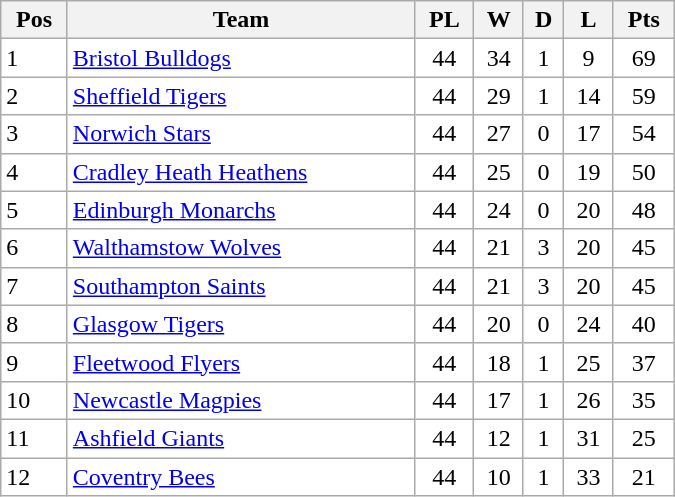<table class=wikitable width="450" style="background:#FFFFFF;">
<tr>
<th>Pos</th>
<th>Team</th>
<th>PL</th>
<th>W</th>
<th>D</th>
<th>L</th>
<th>Pts</th>
</tr>
<tr>
<td>1</td>
<td><a href='#'>Bristol Bulldogs</a></td>
<td align="center">44</td>
<td align="center">34</td>
<td align="center">1</td>
<td align="center">9</td>
<td align="center">69</td>
</tr>
<tr>
<td>2</td>
<td><a href='#'>Sheffield Tigers</a></td>
<td align="center">44</td>
<td align="center">29</td>
<td align="center">1</td>
<td align="center">14</td>
<td align="center">59</td>
</tr>
<tr>
<td>3</td>
<td><a href='#'>Norwich Stars</a></td>
<td align="center">44</td>
<td align="center">27</td>
<td align="center">0</td>
<td align="center">17</td>
<td align="center">54</td>
</tr>
<tr>
<td>4</td>
<td><a href='#'>Cradley Heath Heathens</a></td>
<td align="center">44</td>
<td align="center">25</td>
<td align="center">0</td>
<td align="center">19</td>
<td align="center">50</td>
</tr>
<tr>
<td>5</td>
<td><a href='#'>Edinburgh Monarchs</a></td>
<td align="center">44</td>
<td align="center">24</td>
<td align="center">0</td>
<td align="center">20</td>
<td align="center">48</td>
</tr>
<tr>
<td>6</td>
<td><a href='#'>Walthamstow Wolves</a></td>
<td align="center">44</td>
<td align="center">21</td>
<td align="center">3</td>
<td align="center">20</td>
<td align="center">45</td>
</tr>
<tr>
<td>7</td>
<td><a href='#'>Southampton Saints</a></td>
<td align="center">44</td>
<td align="center">21</td>
<td align="center">3</td>
<td align="center">20</td>
<td align="center">45</td>
</tr>
<tr>
<td>8</td>
<td><a href='#'>Glasgow Tigers</a></td>
<td align="center">44</td>
<td align="center">20</td>
<td align="center">0</td>
<td align="center">24</td>
<td align="center">40</td>
</tr>
<tr>
<td>9</td>
<td><a href='#'>Fleetwood Flyers</a></td>
<td align="center">44</td>
<td align="center">18</td>
<td align="center">1</td>
<td align="center">25</td>
<td align="center">37</td>
</tr>
<tr>
<td>10</td>
<td><a href='#'>Newcastle Magpies</a></td>
<td align="center">44</td>
<td align="center">17</td>
<td align="center">1</td>
<td align="center">26</td>
<td align="center">35</td>
</tr>
<tr>
<td>11</td>
<td><a href='#'>Ashfield Giants</a></td>
<td align="center">44</td>
<td align="center">12</td>
<td align="center">1</td>
<td align="center">31</td>
<td align="center">25</td>
</tr>
<tr>
<td>12</td>
<td><a href='#'>Coventry Bees</a></td>
<td align="center">44</td>
<td align="center">10</td>
<td align="center">1</td>
<td align="center">33</td>
<td align="center">21</td>
</tr>
</table>
